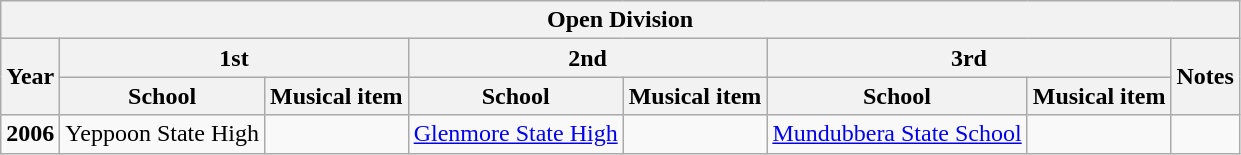<table class="wikitable sortable">
<tr>
<th colspan=8>Open Division</th>
</tr>
<tr>
<th rowspan=2>Year</th>
<th colspan=2>1st</th>
<th colspan=2>2nd</th>
<th colspan=2>3rd</th>
<th rowspan=2>Notes</th>
</tr>
<tr>
<th>School</th>
<th>Musical item</th>
<th>School</th>
<th>Musical item</th>
<th>School</th>
<th>Musical item</th>
</tr>
<tr>
<td><strong>2006</strong></td>
<td>Yeppoon State High</td>
<td></td>
<td><a href='#'>Glenmore State High</a></td>
<td></td>
<td><a href='#'>Mundubbera State School</a></td>
<td></td>
<td></td>
</tr>
</table>
